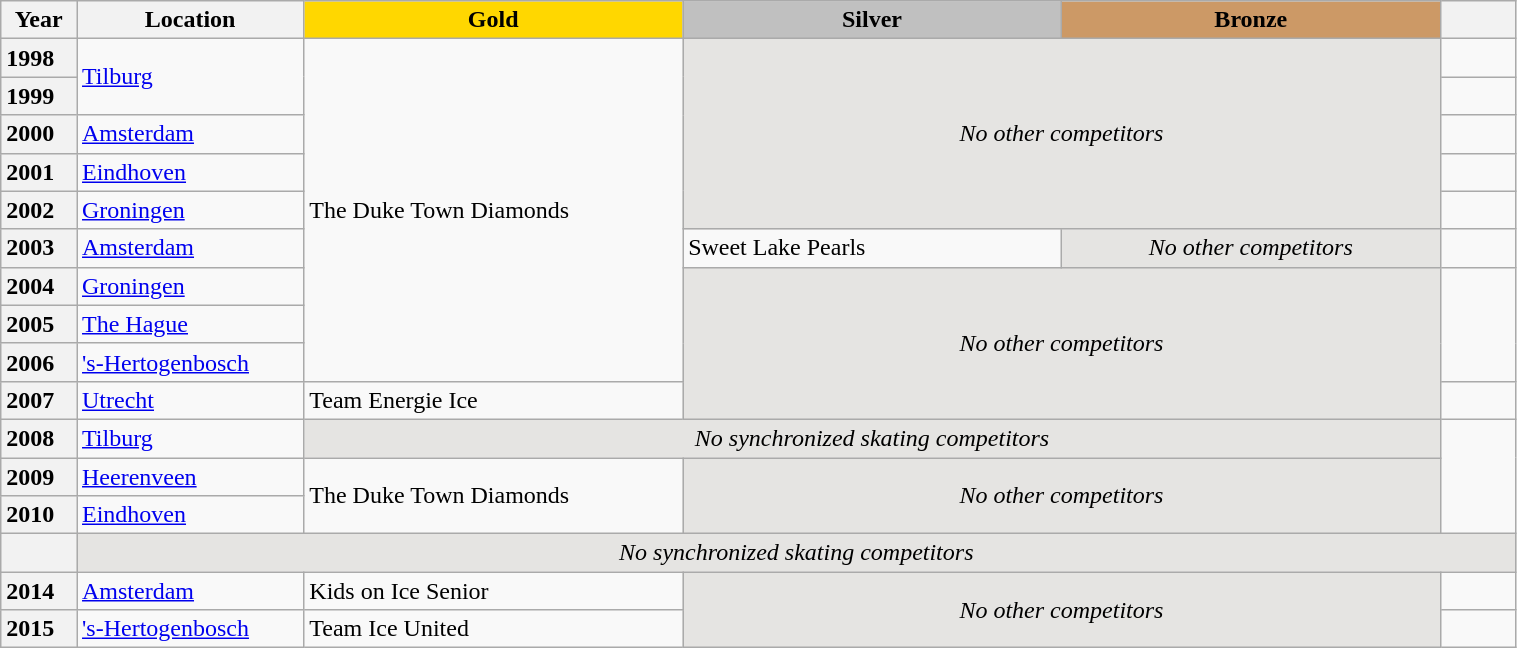<table class="wikitable unsortable" style="text-align:left; width:80%">
<tr>
<th scope="col" style="text-align:center; width:5%">Year</th>
<th scope="col" style="text-align:center; width:15%">Location</th>
<th scope="col" style="text-align:center; width:25%; background:gold">Gold</th>
<th scope="col" style="text-align:center; width:25%; background:silver">Silver</th>
<th scope="col" style="text-align:center; width:25%; background:#c96">Bronze</th>
<th scope="col" style="text-align:center; width:5%"></th>
</tr>
<tr>
<th scope="row" style="text-align:left">1998</th>
<td rowspan="2"><a href='#'>Tilburg</a></td>
<td rowspan="9">The Duke Town Diamonds</td>
<td colspan="2" rowspan="5" align="center" bgcolor="e5e4e2"><em>No other competitors</em></td>
<td></td>
</tr>
<tr>
<th scope="row" style="text-align:left">1999</th>
<td></td>
</tr>
<tr>
<th scope="row" style="text-align:left">2000</th>
<td><a href='#'>Amsterdam</a></td>
<td></td>
</tr>
<tr>
<th scope="row" style="text-align:left">2001</th>
<td><a href='#'>Eindhoven</a></td>
<td></td>
</tr>
<tr>
<th scope="row" style="text-align:left">2002</th>
<td><a href='#'>Groningen</a></td>
<td></td>
</tr>
<tr>
<th scope="row" style="text-align:left">2003</th>
<td><a href='#'>Amsterdam</a></td>
<td>Sweet Lake Pearls</td>
<td align="center" bgcolor="e5e4e2"><em>No other competitors</em></td>
<td></td>
</tr>
<tr>
<th scope="row" style="text-align:left">2004</th>
<td><a href='#'>Groningen</a></td>
<td colspan="2" rowspan="4" align="center" bgcolor="e5e4e2"><em>No other competitors</em></td>
<td rowspan="3"></td>
</tr>
<tr>
<th scope="row" style="text-align:left">2005</th>
<td><a href='#'>The Hague</a></td>
</tr>
<tr>
<th scope="row" style="text-align:left">2006</th>
<td><a href='#'>'s-Hertogenbosch</a></td>
</tr>
<tr>
<th scope="row" style="text-align:left">2007</th>
<td><a href='#'>Utrecht</a></td>
<td>Team Energie Ice</td>
<td></td>
</tr>
<tr>
<th scope="row" style="text-align:left">2008</th>
<td><a href='#'>Tilburg</a></td>
<td colspan="3" align="center" bgcolor="e5e4e2"><em>No synchronized skating competitors</em></td>
<td rowspan="3"></td>
</tr>
<tr>
<th scope="row" style="text-align:left">2009</th>
<td><a href='#'>Heerenveen</a></td>
<td rowspan="2">The Duke Town Diamonds</td>
<td colspan="2" rowspan="2" align="center" bgcolor="e5e4e2"><em>No other competitors</em></td>
</tr>
<tr>
<th scope="row" style="text-align:left">2010</th>
<td><a href='#'>Eindhoven</a></td>
</tr>
<tr>
<th scope="row" style="text-align:left"></th>
<td colspan="5" align="center" bgcolor="e5e4e2"><em>No synchronized skating competitors</em></td>
</tr>
<tr>
<th scope="row" style="text-align:left">2014</th>
<td><a href='#'>Amsterdam</a></td>
<td>Kids on Ice Senior</td>
<td colspan="2" rowspan="2" align="center" bgcolor="e5e4e2"><em>No other competitors</em></td>
<td></td>
</tr>
<tr>
<th scope="row" style="text-align:left">2015</th>
<td><a href='#'>'s-Hertogenbosch</a></td>
<td>Team Ice United</td>
<td></td>
</tr>
</table>
